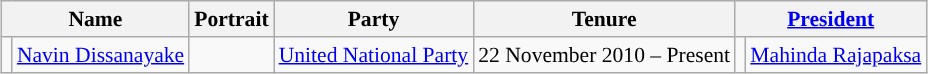<table class="wikitable" style="margin:1em auto; font-size:90%; text-align:center;">
<tr>
<th colspan="2">Name</th>
<th>Portrait</th>
<th>Party</th>
<th>Tenure</th>
<th colspan="2"><a href='#'>President</a></th>
</tr>
<tr>
<td !align="centre" style="background:"></td>
<td><a href='#'>Navin Dissanayake</a></td>
<td></td>
<td><a href='#'>United National Party</a></td>
<td>22 November 2010 – Present</td>
<td !align="center" style="background:"></td>
<td><a href='#'>Mahinda Rajapaksa</a></td>
</tr>
</table>
